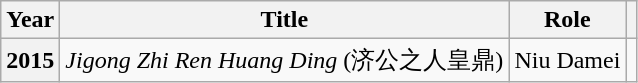<table class="wikitable sortable plainrowheaders">
<tr>
<th scope="col">Year</th>
<th scope="col">Title</th>
<th scope="col">Role</th>
<th scope="col" class="unsortable"></th>
</tr>
<tr>
<th scope="row">2015</th>
<td><em>Jigong Zhi Ren Huang Ding</em> (济公之人皇鼎)</td>
<td>Niu Damei</td>
<td></td>
</tr>
</table>
